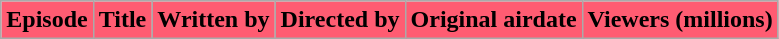<table class="wikitable plainrowheaders">
<tr>
<th style="background:#FF5C72;">Episode</th>
<th style="background:#FF5C72;">Title</th>
<th style="background:#FF5C72;">Written by</th>
<th style="background:#FF5C72;">Directed by</th>
<th style="background:#FF5C72;">Original airdate</th>
<th style="background:#FF5C72;">Viewers (millions)<br>

</th>
</tr>
</table>
